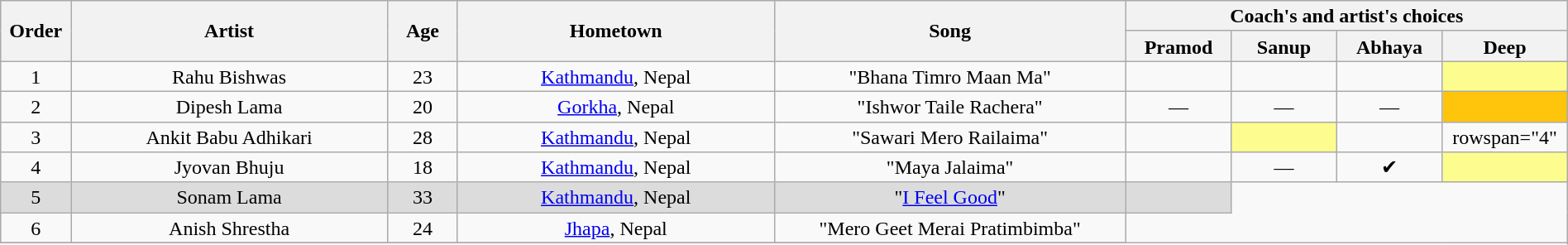<table class="wikitable plainrowheaders" style="text-align:center; line-height:17px; width:100%;">
<tr>
<th rowspan="2" scope="col" style="width:04%;">Order</th>
<th rowspan="2" scope="col" style="width:18%;">Artist</th>
<th rowspan="2" scope="col" style="width:04%;">Age</th>
<th rowspan="2" scope="col" style="width:18%;">Hometown</th>
<th rowspan="2" scope="col" style="width:20%;">Song</th>
<th colspan="4">Coach's and artist's choices</th>
</tr>
<tr>
<th scope="col" style="width:06%;">Pramod</th>
<th scope="col" style="width:06%;">Sanup</th>
<th scope="col" style="width:06%;">Abhaya</th>
<th scope="col" style="width:06%;">Deep</th>
</tr>
<tr>
<td scope="row">1</td>
<td>Rahu Bishwas</td>
<td>23</td>
<td><a href='#'>Kathmandu</a>, Nepal</td>
<td>"Bhana Timro Maan Ma"</td>
<td><strong></strong></td>
<td><strong></strong></td>
<td><strong></strong></td>
<td style="background:#fdfd8f; "><strong></strong></td>
</tr>
<tr>
<td scope="row">2</td>
<td>Dipesh Lama</td>
<td>20</td>
<td><a href='#'>Gorkha</a>, Nepal</td>
<td>"Ishwor Taile Rachera"</td>
<td>—</td>
<td>—</td>
<td>—</td>
<td style="background:#ffc40c; "><strong></strong></td>
</tr>
<tr>
<td scope="row">3</td>
<td>Ankit Babu Adhikari</td>
<td>28</td>
<td><a href='#'>Kathmandu</a>, Nepal</td>
<td>"Sawari Mero Railaima"</td>
<td><strong></strong></td>
<td style="background:#fdfc8f; "><strong></strong></td>
<td><strong></strong></td>
<td>rowspan="4" <strong></strong></td>
</tr>
<tr>
<td scope="row">4</td>
<td>Jyovan Bhuju</td>
<td>18</td>
<td><a href='#'>Kathmandu</a>, Nepal</td>
<td>"Maya Jalaima"</td>
<td></td>
<td>—</td>
<td>✔</td>
<td style="background:#fdfc8f; "><strong></strong></td>
</tr>
<tr style="background:#DCDCDC;">
<td scope="row">5</td>
<td>Sonam Lama</td>
<td>33</td>
<td><a href='#'>Kathmandu</a>, Nepal</td>
<td>"<a href='#'>I Feel Good</a>"</td>
<td></td>
</tr>
<tr>
<td scope="row">6</td>
<td>Anish Shrestha</td>
<td>24</td>
<td><a href='#'>Jhapa</a>, Nepal</td>
<td>"Mero Geet Merai Pratimbimba"</td>
</tr>
<tr>
</tr>
</table>
